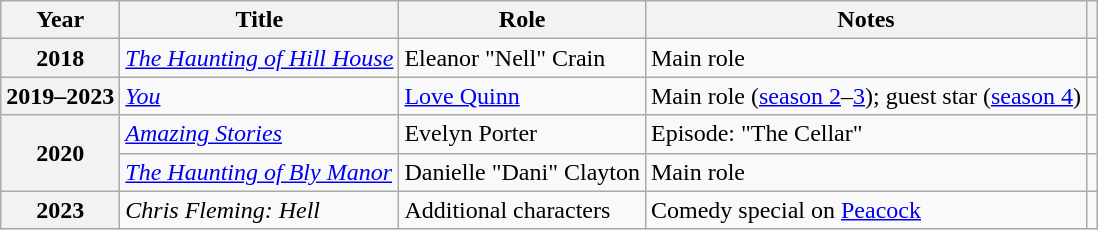<table class="wikitable plainrowheaders sortable">
<tr>
<th scope="col">Year</th>
<th scope="col">Title</th>
<th scope="col">Role</th>
<th scope="col" class="unsortable">Notes</th>
<th scope="col" class="unsortable"></th>
</tr>
<tr>
<th scope="row">2018</th>
<td><em><a href='#'>The Haunting of Hill House</a></em></td>
<td>Eleanor "Nell" Crain</td>
<td>Main role</td>
<td style="text-align:center;"></td>
</tr>
<tr>
<th scope="row">2019–2023</th>
<td><em><a href='#'>You</a></em></td>
<td><a href='#'>Love Quinn</a></td>
<td>Main role (<a href='#'>season 2</a>–<a href='#'>3</a>); guest star (<a href='#'>season 4</a>)</td>
<td style="text-align:center;"></td>
</tr>
<tr>
<th rowspan="2" scope="row">2020</th>
<td><em><a href='#'>Amazing Stories</a></em></td>
<td>Evelyn Porter</td>
<td>Episode: "The Cellar"</td>
<td style="text-align:center;"></td>
</tr>
<tr>
<td><em><a href='#'>The Haunting of Bly Manor</a></em></td>
<td>Danielle "Dani" Clayton</td>
<td>Main role</td>
<td style="text-align:center;"></td>
</tr>
<tr>
<th scope="row">2023</th>
<td><em>Chris Fleming: Hell</em></td>
<td>Additional characters</td>
<td>Comedy special on <a href='#'>Peacock</a></td>
<td style="text-align:center;"></td>
</tr>
</table>
